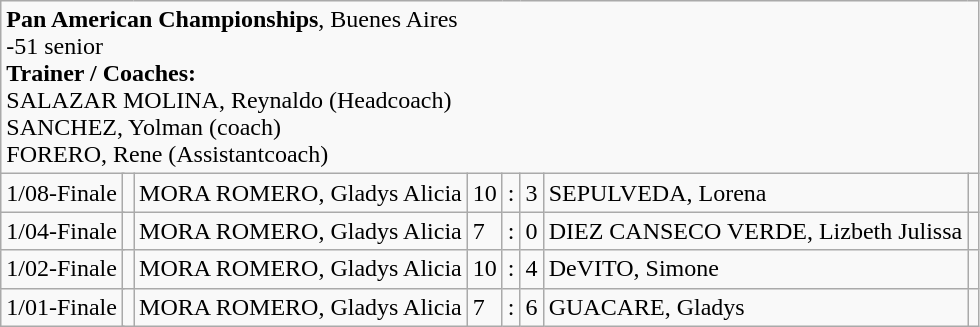<table class="wikitable">
<tr>
<td colspan="9"><strong>Pan American Championships</strong>, Buenes Aires<br>-51 senior<br><strong>Trainer / Coaches:</strong><br>SALAZAR MOLINA, Reynaldo (Headcoach)<br>SANCHEZ, Yolman (coach)<br>FORERO, Rene (Assistantcoach)</td>
</tr>
<tr>
<td colspan="2">1/08-Finale</td>
<td></td>
<td>MORA ROMERO, Gladys Alicia</td>
<td>10</td>
<td>:</td>
<td>3</td>
<td>SEPULVEDA, Lorena</td>
<td></td>
</tr>
<tr>
<td colspan="2">1/04-Finale</td>
<td></td>
<td>MORA ROMERO, Gladys Alicia</td>
<td>7</td>
<td>:</td>
<td>0</td>
<td>DIEZ CANSECO VERDE, Lizbeth Julissa</td>
<td></td>
</tr>
<tr>
<td colspan="2">1/02-Finale</td>
<td></td>
<td>MORA ROMERO, Gladys Alicia</td>
<td>10</td>
<td>:</td>
<td>4</td>
<td>DeVITO, Simone</td>
<td></td>
</tr>
<tr>
<td colspan="2">1/01-Finale</td>
<td></td>
<td>MORA ROMERO, Gladys Alicia</td>
<td>7</td>
<td>:</td>
<td>6</td>
<td>GUACARE, Gladys</td>
<td></td>
</tr>
</table>
